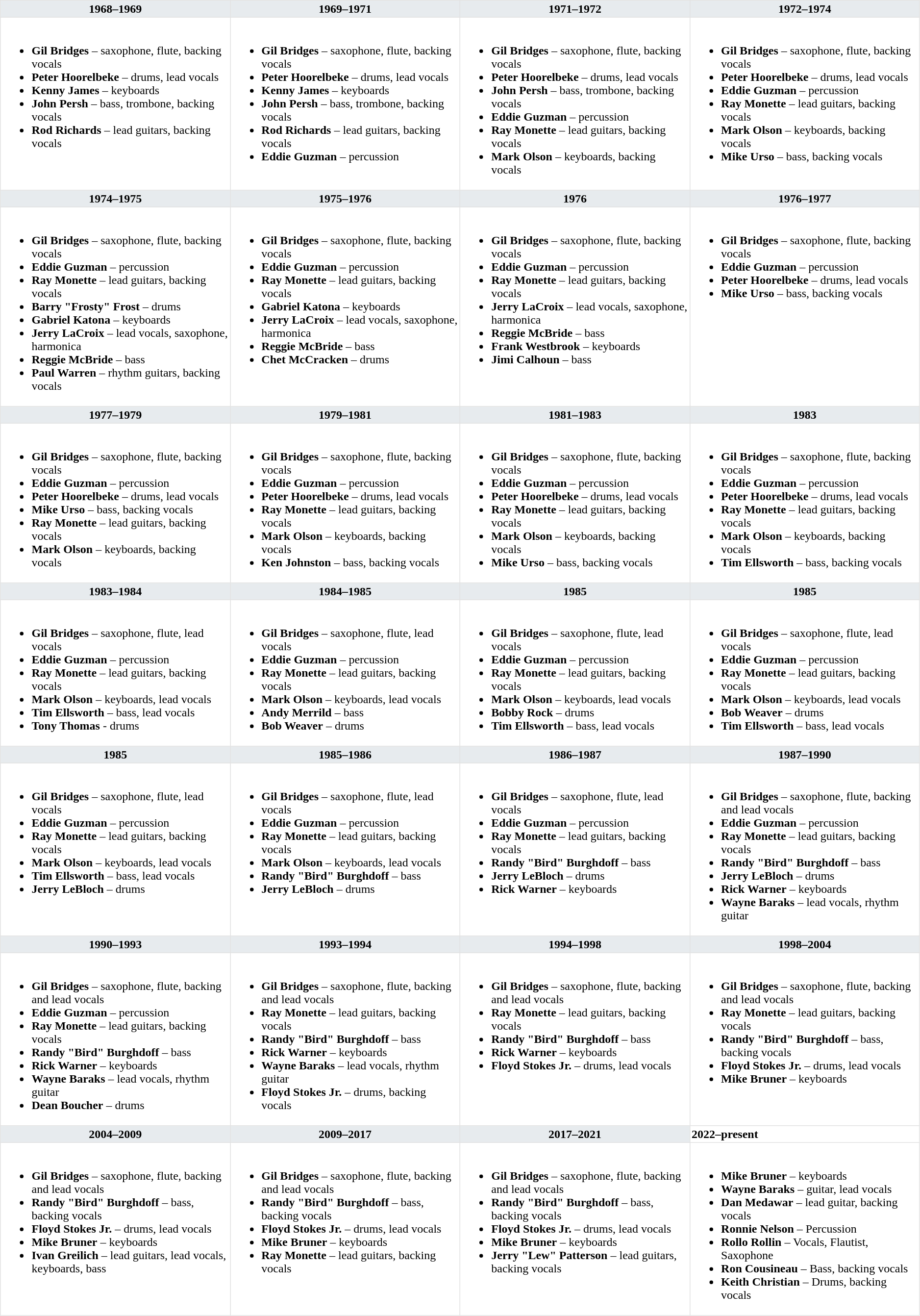<table class="toccolours" border=1 cellpadding=2 cellspacing=0 style="float: width: 375px; margin: 0 0 1em 1em; border-collapse: collapse; border: 1px solid #E2E2E2;" width=99%>
<tr>
<th bgcolor="#E7EBEE" valign=top width=25%>1968–1969</th>
<th bgcolor="#E7EBEE" valign=top width=25%>1969–1971</th>
<th bgcolor="#E7EBEE" valign=top width=25%>1971–1972</th>
<th bgcolor="#E7EBEE" valign=top width=25%>1972–1974</th>
</tr>
<tr>
<td valign=top><br><ul><li><strong>Gil Bridges</strong> – saxophone, flute, backing vocals</li><li><strong>Peter Hoorelbeke</strong> – drums, lead vocals</li><li><strong>Kenny James</strong> – keyboards</li><li><strong>John Persh</strong> – bass, trombone, backing vocals</li><li><strong>Rod Richards</strong> – lead guitars, backing vocals</li></ul></td>
<td valign=top><br><ul><li><strong>Gil Bridges</strong> – saxophone, flute, backing vocals</li><li><strong>Peter Hoorelbeke</strong> – drums, lead vocals</li><li><strong>Kenny James</strong> – keyboards</li><li><strong>John Persh</strong> – bass, trombone, backing vocals</li><li><strong>Rod Richards</strong> – lead guitars, backing vocals</li><li><strong>Eddie Guzman</strong> – percussion</li></ul></td>
<td valign=top><br><ul><li><strong>Gil Bridges</strong> – saxophone, flute, backing vocals</li><li><strong>Peter Hoorelbeke</strong> – drums, lead vocals</li><li><strong>John Persh</strong> – bass, trombone, backing vocals</li><li><strong>Eddie Guzman</strong> – percussion</li><li><strong>Ray Monette</strong> – lead guitars, backing vocals</li><li><strong>Mark Olson</strong> – keyboards, backing vocals</li></ul></td>
<td valign=top><br><ul><li><strong>Gil Bridges</strong> – saxophone, flute, backing vocals</li><li><strong>Peter Hoorelbeke</strong> – drums, lead vocals</li><li><strong>Eddie Guzman</strong> – percussion</li><li><strong>Ray Monette</strong> – lead guitars, backing vocals</li><li><strong>Mark Olson</strong> – keyboards, backing vocals</li><li><strong>Mike Urso</strong> – bass, backing vocals</li></ul></td>
</tr>
<tr>
<th bgcolor="#E7EBEE" valign=top width=25%>1974–1975</th>
<th bgcolor="#E7EBEE" valign=top width=25%>1975–1976</th>
<th bgcolor="#E7EBEE" valign=top width=25%>1976</th>
<th bgcolor="#E7EBEE" valign=top width=25%>1976–1977</th>
</tr>
<tr>
<td valign=top><br><ul><li><strong>Gil Bridges</strong> – saxophone, flute, backing vocals</li><li><strong>Eddie Guzman</strong> – percussion</li><li><strong>Ray Monette</strong> – lead guitars, backing vocals</li><li><strong>Barry "Frosty" Frost</strong> – drums</li><li><strong>Gabriel Katona</strong> – keyboards</li><li><strong>Jerry LaCroix</strong> – lead vocals, saxophone, harmonica</li><li><strong>Reggie McBride</strong> – bass</li><li><strong>Paul Warren</strong> – rhythm guitars, backing vocals</li></ul></td>
<td valign=top><br><ul><li><strong>Gil Bridges</strong> – saxophone, flute, backing vocals</li><li><strong>Eddie Guzman</strong> – percussion</li><li><strong>Ray Monette</strong> – lead guitars, backing vocals</li><li><strong>Gabriel Katona</strong> – keyboards</li><li><strong>Jerry LaCroix</strong> – lead vocals, saxophone, harmonica</li><li><strong>Reggie McBride</strong> – bass</li><li><strong>Chet McCracken</strong> – drums</li></ul></td>
<td valign=top><br><ul><li><strong>Gil Bridges</strong> – saxophone, flute, backing vocals</li><li><strong>Eddie Guzman</strong> – percussion</li><li><strong>Ray Monette</strong> – lead guitars, backing vocals</li><li><strong>Jerry LaCroix</strong> – lead vocals, saxophone, harmonica</li><li><strong>Reggie McBride</strong> – bass</li><li><strong>Frank Westbrook</strong> – keyboards</li><li><strong>Jimi Calhoun</strong> – bass</li></ul></td>
<td valign=top><br><ul><li><strong>Gil Bridges</strong> – saxophone, flute, backing vocals</li><li><strong>Eddie Guzman</strong> – percussion</li><li><strong>Peter Hoorelbeke</strong> – drums, lead vocals</li><li><strong>Mike Urso</strong> – bass, backing vocals</li></ul></td>
</tr>
<tr>
<th bgcolor="#E7EBEE" valign=top width=25%>1977–1979</th>
<th bgcolor="#E7EBEE" valign=top width=25%>1979–1981</th>
<th bgcolor="#E7EBEE" valign=top width=25%>1981–1983</th>
<th bgcolor="#E7EBEE" valign=top width=25%>1983</th>
</tr>
<tr>
<td valign=top><br><ul><li><strong>Gil Bridges</strong> – saxophone, flute, backing vocals</li><li><strong>Eddie Guzman</strong> – percussion</li><li><strong>Peter Hoorelbeke</strong> – drums, lead vocals</li><li><strong>Mike Urso</strong> – bass, backing vocals</li><li><strong>Ray Monette</strong> – lead guitars, backing vocals</li><li><strong>Mark Olson</strong> – keyboards, backing vocals</li></ul></td>
<td valign=top><br><ul><li><strong>Gil Bridges</strong> – saxophone, flute, backing vocals</li><li><strong>Eddie Guzman</strong> – percussion</li><li><strong>Peter Hoorelbeke</strong> – drums, lead vocals</li><li><strong>Ray Monette</strong> – lead guitars, backing vocals</li><li><strong>Mark Olson</strong> – keyboards, backing vocals</li><li><strong>Ken Johnston</strong> – bass, backing vocals</li></ul></td>
<td valign=top><br><ul><li><strong>Gil Bridges</strong> – saxophone, flute, backing vocals</li><li><strong>Eddie Guzman</strong> – percussion</li><li><strong>Peter Hoorelbeke</strong> – drums, lead vocals</li><li><strong>Ray Monette</strong> – lead guitars, backing vocals</li><li><strong>Mark Olson</strong> – keyboards, backing vocals</li><li><strong>Mike Urso</strong> – bass, backing vocals</li></ul></td>
<td valign=top><br><ul><li><strong>Gil Bridges</strong> – saxophone, flute, backing vocals</li><li><strong>Eddie Guzman</strong> – percussion</li><li><strong>Peter Hoorelbeke</strong> – drums, lead vocals</li><li><strong>Ray Monette</strong> – lead guitars, backing vocals</li><li><strong>Mark Olson</strong> – keyboards, backing vocals</li><li><strong>Tim Ellsworth</strong> – bass, backing vocals</li></ul></td>
</tr>
<tr>
<th bgcolor="#E7EBEE" valign=top width=25%>1983–1984</th>
<th bgcolor="#E7EBEE" valign=top width=25%>1984–1985</th>
<th bgcolor="#E7EBEE" valign=top width=25%>1985</th>
<th bgcolor="#E7EBEE" valign=top width=25%>1985</th>
</tr>
<tr>
<td valign=top><br><ul><li><strong>Gil Bridges</strong> – saxophone, flute, lead vocals</li><li><strong>Eddie Guzman</strong> – percussion</li><li><strong>Ray Monette</strong> – lead guitars, backing vocals</li><li><strong>Mark Olson</strong> – keyboards, lead vocals</li><li><strong>Tim Ellsworth</strong> – bass, lead vocals</li><li><strong>Tony Thomas</strong> - drums</li></ul></td>
<td valign=top><br><ul><li><strong>Gil Bridges</strong> – saxophone, flute, lead vocals</li><li><strong>Eddie Guzman</strong> – percussion</li><li><strong>Ray Monette</strong> – lead guitars, backing vocals</li><li><strong>Mark Olson</strong> – keyboards, lead vocals</li><li><strong>Andy Merrild</strong> – bass</li><li><strong>Bob Weaver</strong> – drums</li></ul></td>
<td valign=top><br><ul><li><strong>Gil Bridges</strong> – saxophone, flute, lead vocals</li><li><strong>Eddie Guzman</strong> – percussion</li><li><strong>Ray Monette</strong> – lead guitars, backing vocals</li><li><strong>Mark Olson</strong> – keyboards, lead vocals</li><li><strong>Bobby Rock</strong> – drums</li><li><strong>Tim Ellsworth</strong> – bass, lead vocals</li></ul></td>
<td valign=top><br><ul><li><strong>Gil Bridges</strong> – saxophone, flute, lead vocals</li><li><strong>Eddie Guzman</strong> – percussion</li><li><strong>Ray Monette</strong> – lead guitars, backing vocals</li><li><strong>Mark Olson</strong> – keyboards, lead vocals</li><li><strong>Bob Weaver</strong> – drums</li><li><strong>Tim Ellsworth</strong> – bass, lead vocals</li></ul></td>
</tr>
<tr>
<th bgcolor="#E7EBEE" valign=top width=25%>1985</th>
<th bgcolor="#E7EBEE" valign=top width=25%>1985–1986</th>
<th bgcolor="#E7EBEE" valign=top width=25%>1986–1987</th>
<th bgcolor="#E7EBEE" valign=top width=25%>1987–1990</th>
</tr>
<tr>
<td valign=top><br><ul><li><strong>Gil Bridges</strong> – saxophone, flute, lead vocals</li><li><strong>Eddie Guzman</strong> – percussion</li><li><strong>Ray Monette</strong> – lead guitars, backing vocals</li><li><strong>Mark Olson</strong> – keyboards, lead vocals</li><li><strong>Tim Ellsworth</strong> – bass, lead vocals</li><li><strong>Jerry LeBloch</strong> – drums</li></ul></td>
<td valign=top><br><ul><li><strong>Gil Bridges</strong> – saxophone, flute, lead vocals</li><li><strong>Eddie Guzman</strong> – percussion</li><li><strong>Ray Monette</strong> – lead guitars, backing vocals</li><li><strong>Mark Olson</strong> – keyboards, lead vocals</li><li><strong>Randy "Bird" Burghdoff</strong> – bass</li><li><strong>Jerry LeBloch</strong> – drums</li></ul></td>
<td valign=top><br><ul><li><strong>Gil Bridges</strong> – saxophone, flute, lead vocals</li><li><strong>Eddie Guzman</strong> – percussion</li><li><strong>Ray Monette</strong> – lead guitars, backing vocals</li><li><strong>Randy "Bird" Burghdoff</strong> – bass</li><li><strong>Jerry LeBloch</strong> – drums</li><li><strong>Rick Warner</strong> – keyboards</li></ul></td>
<td valign=top><br><ul><li><strong>Gil Bridges</strong> – saxophone, flute, backing and lead vocals</li><li><strong>Eddie Guzman</strong> – percussion</li><li><strong>Ray Monette</strong> – lead guitars, backing vocals</li><li><strong>Randy "Bird" Burghdoff</strong> – bass</li><li><strong>Jerry LeBloch</strong> – drums</li><li><strong>Rick Warner</strong> – keyboards</li><li><strong>Wayne Baraks</strong> – lead vocals, rhythm guitar</li></ul></td>
</tr>
<tr>
<th bgcolor="#E7EBEE" valign=top width=25%>1990–1993</th>
<th bgcolor="#E7EBEE" valign=top width=25%>1993–1994</th>
<th bgcolor="#E7EBEE" valign=top width=25%>1994–1998</th>
<th bgcolor="#E7EBEE" valign=top width=25%>1998–2004</th>
</tr>
<tr>
<td valign=top><br><ul><li><strong>Gil Bridges</strong> – saxophone, flute, backing and lead vocals</li><li><strong>Eddie Guzman</strong> – percussion</li><li><strong>Ray Monette</strong> – lead guitars, backing vocals</li><li><strong>Randy "Bird" Burghdoff</strong> – bass</li><li><strong>Rick Warner</strong> – keyboards</li><li><strong>Wayne Baraks</strong> – lead vocals, rhythm guitar</li><li><strong>Dean Boucher</strong> – drums</li></ul></td>
<td valign=top><br><ul><li><strong>Gil Bridges</strong> – saxophone, flute, backing and lead vocals</li><li><strong>Ray Monette</strong> – lead guitars, backing vocals</li><li><strong>Randy "Bird" Burghdoff</strong> – bass</li><li><strong>Rick Warner</strong> – keyboards</li><li><strong>Wayne Baraks</strong> – lead vocals, rhythm guitar</li><li><strong>Floyd Stokes Jr.</strong> – drums, backing vocals</li></ul></td>
<td valign=top><br><ul><li><strong>Gil Bridges</strong> – saxophone, flute, backing and lead vocals</li><li><strong>Ray Monette</strong> – lead guitars, backing vocals</li><li><strong>Randy "Bird" Burghdoff</strong> – bass</li><li><strong>Rick Warner</strong> – keyboards</li><li><strong>Floyd Stokes Jr.</strong> – drums, lead vocals</li></ul></td>
<td valign=top><br><ul><li><strong>Gil Bridges</strong> – saxophone, flute, backing and lead vocals</li><li><strong>Ray Monette</strong> – lead guitars, backing vocals</li><li><strong>Randy "Bird" Burghdoff</strong> – bass, backing vocals</li><li><strong>Floyd Stokes Jr.</strong> – drums, lead vocals</li><li><strong>Mike Bruner</strong> – keyboards</li></ul></td>
</tr>
<tr>
<th bgcolor="#E7EBEE" valign=top width=25%>2004–2009</th>
<th bgcolor="#E7EBEE" valign=top width=25%>2009–2017</th>
<th bgcolor="#E7EBEE" valign=top width=25%>2017–2021</th>
<td><strong>2022–present</strong></td>
</tr>
<tr>
<td valign=top><br><ul><li><strong>Gil Bridges</strong> – saxophone, flute, backing and lead vocals</li><li><strong>Randy "Bird" Burghdoff</strong> – bass, backing vocals</li><li><strong>Floyd Stokes Jr.</strong> – drums, lead vocals</li><li><strong>Mike Bruner</strong> – keyboards</li><li><strong>Ivan Greilich</strong> – lead guitars, lead vocals, keyboards, bass</li></ul></td>
<td valign=top><br><ul><li><strong>Gil Bridges</strong> – saxophone, flute, backing and lead vocals</li><li><strong>Randy "Bird" Burghdoff</strong> – bass, backing vocals</li><li><strong>Floyd Stokes Jr.</strong> – drums, lead vocals</li><li><strong>Mike Bruner</strong> – keyboards</li><li><strong>Ray Monette</strong> – lead guitars, backing vocals</li></ul></td>
<td valign=top><br><ul><li><strong>Gil Bridges</strong> – saxophone, flute, backing and lead vocals</li><li><strong>Randy "Bird" Burghdoff</strong> – bass, backing vocals</li><li><strong>Floyd Stokes Jr.</strong> – drums, lead vocals</li><li><strong>Mike Bruner</strong> – keyboards</li><li><strong>Jerry "Lew" Patterson</strong> – lead guitars, backing vocals</li></ul></td>
<td><br><ul><li><strong>Mike Bruner</strong> – keyboards</li><li><strong>Wayne Baraks</strong> – guitar, lead vocals</li><li><strong>Dan Medawar</strong> – lead guitar, backing vocals</li><li><strong>Ronnie Nelson</strong> – Percussion</li><li><strong>Rollo Rollin</strong> – Vocals, Flautist, Saxophone</li><li><strong>Ron Cousineau</strong> – Bass, backing vocals</li><li><strong>Keith Christian</strong> – Drums, backing vocals</li></ul></td>
</tr>
</table>
